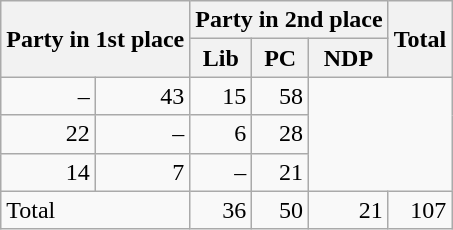<table class="wikitable" style="text-align:right;">
<tr>
<th rowspan="2" colspan="2" style="text-align:left;">Party in 1st place</th>
<th colspan="3">Party in 2nd place</th>
<th rowspan="2">Total</th>
</tr>
<tr>
<th>Lib</th>
<th>PC</th>
<th>NDP</th>
</tr>
<tr>
<td>–</td>
<td>43</td>
<td>15</td>
<td>58</td>
</tr>
<tr>
<td>22</td>
<td>–</td>
<td>6</td>
<td>28</td>
</tr>
<tr>
<td>14</td>
<td>7</td>
<td>–</td>
<td>21</td>
</tr>
<tr>
<td colspan="2" style="text-align:left;">Total</td>
<td>36</td>
<td>50</td>
<td>21</td>
<td>107</td>
</tr>
</table>
